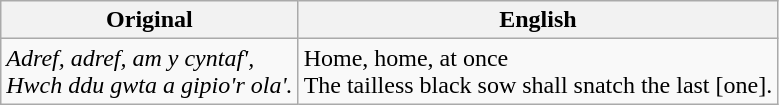<table class="wikitable">
<tr>
<th>Original</th>
<th>English</th>
</tr>
<tr>
<td><em>Adref, adref, am y cyntaf',</em><br><em>Hwch ddu gwta a gipio'r ola'.</em></td>
<td>Home, home, at once<br>The tailless black sow shall snatch the last [one].</td>
</tr>
</table>
